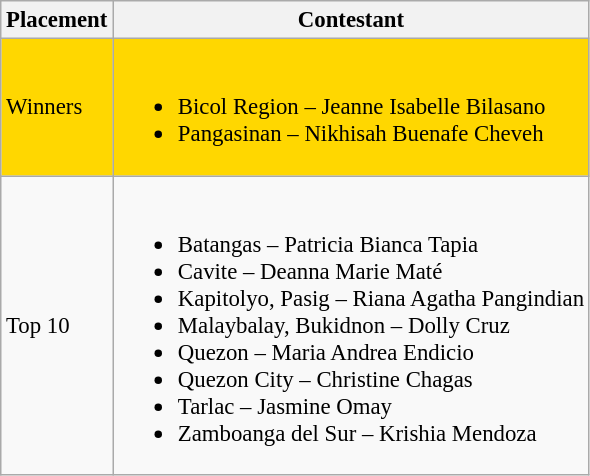<table class="wikitable sortable" style="font-size:95%;">
<tr>
<th>Placement</th>
<th>Contestant</th>
</tr>
<tr style="background:gold;">
<td>Winners</td>
<td><br><ul><li>Bicol Region – Jeanne Isabelle Bilasano</li><li>Pangasinan – Nikhisah Buenafe Cheveh</li></ul></td>
</tr>
<tr>
<td>Top 10</td>
<td><br><ul><li>Batangas – Patricia Bianca Tapia</li><li>Cavite – Deanna Marie Maté</li><li>Kapitolyo, Pasig – Riana Agatha Pangindian</li><li>Malaybalay, Bukidnon – Dolly Cruz</li><li>Quezon – Maria Andrea Endicio</li><li>Quezon City – Christine Chagas</li><li>Tarlac – Jasmine Omay</li><li>Zamboanga del Sur – Krishia Mendoza</li></ul></td>
</tr>
</table>
